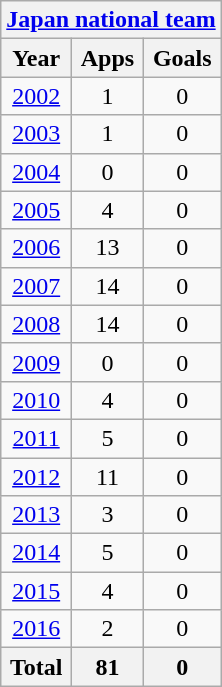<table class="wikitable" style="text-align:center">
<tr>
<th colspan=3><a href='#'>Japan national team</a></th>
</tr>
<tr>
<th>Year</th>
<th>Apps</th>
<th>Goals</th>
</tr>
<tr>
<td><a href='#'>2002</a></td>
<td>1</td>
<td>0</td>
</tr>
<tr>
<td><a href='#'>2003</a></td>
<td>1</td>
<td>0</td>
</tr>
<tr>
<td><a href='#'>2004</a></td>
<td>0</td>
<td>0</td>
</tr>
<tr>
<td><a href='#'>2005</a></td>
<td>4</td>
<td>0</td>
</tr>
<tr>
<td><a href='#'>2006</a></td>
<td>13</td>
<td>0</td>
</tr>
<tr>
<td><a href='#'>2007</a></td>
<td>14</td>
<td>0</td>
</tr>
<tr>
<td><a href='#'>2008</a></td>
<td>14</td>
<td>0</td>
</tr>
<tr>
<td><a href='#'>2009</a></td>
<td>0</td>
<td>0</td>
</tr>
<tr>
<td><a href='#'>2010</a></td>
<td>4</td>
<td>0</td>
</tr>
<tr>
<td><a href='#'>2011</a></td>
<td>5</td>
<td>0</td>
</tr>
<tr>
<td><a href='#'>2012</a></td>
<td>11</td>
<td>0</td>
</tr>
<tr>
<td><a href='#'>2013</a></td>
<td>3</td>
<td>0</td>
</tr>
<tr>
<td><a href='#'>2014</a></td>
<td>5</td>
<td>0</td>
</tr>
<tr>
<td><a href='#'>2015</a></td>
<td>4</td>
<td>0</td>
</tr>
<tr>
<td><a href='#'>2016</a></td>
<td>2</td>
<td>0</td>
</tr>
<tr>
<th>Total</th>
<th>81</th>
<th>0</th>
</tr>
</table>
